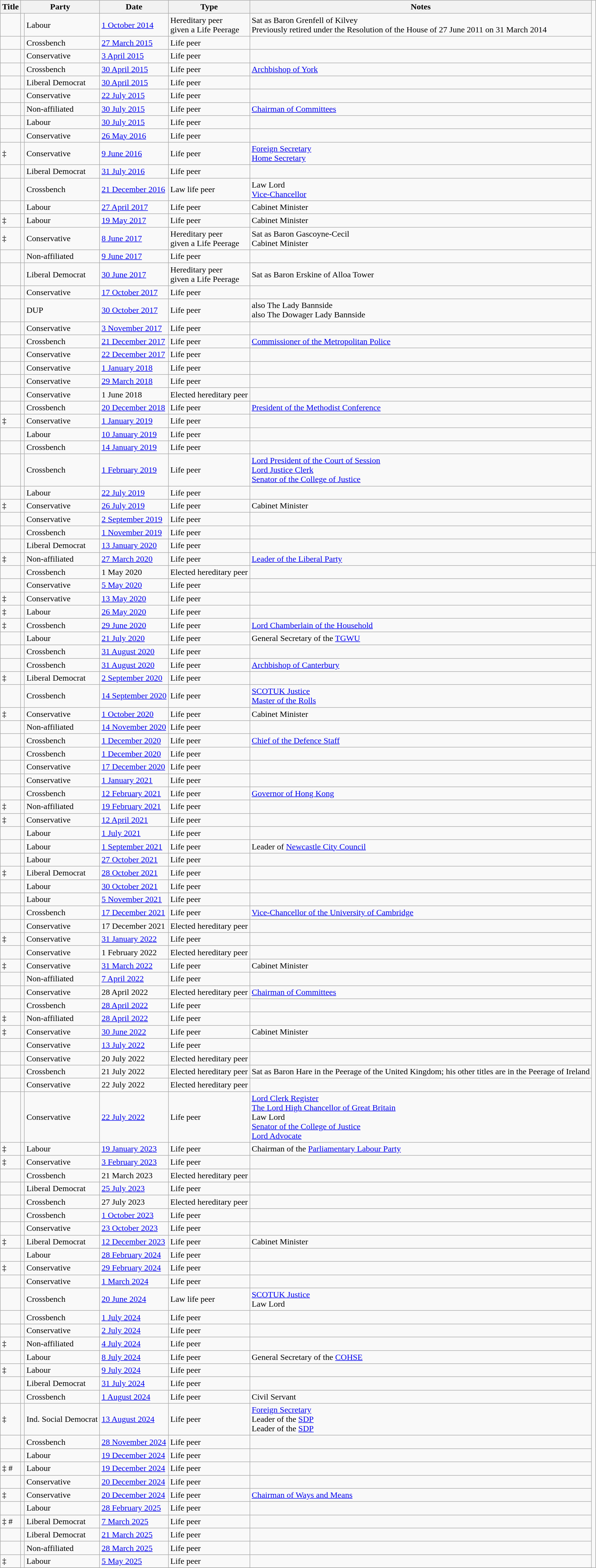<table class="wikitable sortable">
<tr>
<th>Title</th>
<th colspan=2>Party</th>
<th>Date</th>
<th>Type</th>
<th class=unsortable>Notes</th>
</tr>
<tr>
<td></td>
<td></td>
<td>Labour</td>
<td><a href='#'>1 October 2014</a></td>
<td>Hereditary peer<br>given a Life Peerage</td>
<td>Sat as Baron Grenfell of Kilvey<br>Previously retired under the Resolution of the House of 27 June 2011 on 31 March 2014</td>
</tr>
<tr>
<td></td>
<td></td>
<td>Crossbench</td>
<td><a href='#'>27 March 2015</a></td>
<td>Life peer</td>
<td></td>
</tr>
<tr>
<td></td>
<td></td>
<td>Conservative</td>
<td><a href='#'>3 April 2015</a></td>
<td>Life peer</td>
<td></td>
</tr>
<tr>
<td></td>
<td></td>
<td>Crossbench</td>
<td><a href='#'>30 April 2015</a></td>
<td>Life peer</td>
<td><a href='#'>Archbishop of York</a> </td>
</tr>
<tr>
<td></td>
<td></td>
<td>Liberal Democrat</td>
<td><a href='#'>30 April 2015</a></td>
<td>Life peer</td>
<td></td>
</tr>
<tr>
<td></td>
<td></td>
<td>Conservative</td>
<td><a href='#'>22 July 2015</a></td>
<td>Life peer</td>
<td></td>
</tr>
<tr>
<td></td>
<td></td>
<td>Non-affiliated</td>
<td><a href='#'>30 July 2015</a></td>
<td>Life peer</td>
<td><a href='#'>Chairman of Committees</a> </td>
</tr>
<tr>
<td></td>
<td></td>
<td>Labour</td>
<td><a href='#'>30 July 2015</a></td>
<td>Life peer</td>
<td></td>
</tr>
<tr>
<td></td>
<td></td>
<td>Conservative</td>
<td><a href='#'>26 May 2016</a></td>
<td>Life peer</td>
<td></td>
</tr>
<tr>
<td> ‡</td>
<td></td>
<td>Conservative</td>
<td><a href='#'>9 June 2016</a></td>
<td>Life peer</td>
<td><a href='#'>Foreign Secretary</a> <br><a href='#'>Home Secretary</a> </td>
</tr>
<tr>
<td></td>
<td></td>
<td>Liberal Democrat</td>
<td><a href='#'>31 July 2016</a></td>
<td>Life peer</td>
<td></td>
</tr>
<tr>
<td></td>
<td></td>
<td>Crossbench</td>
<td><a href='#'>21 December 2016</a></td>
<td>Law life peer</td>
<td>Law Lord <br><a href='#'>Vice-Chancellor</a> </td>
</tr>
<tr>
<td></td>
<td></td>
<td>Labour</td>
<td><a href='#'>27 April 2017</a></td>
<td>Life peer</td>
<td>Cabinet Minister</td>
</tr>
<tr>
<td> ‡</td>
<td></td>
<td>Labour</td>
<td><a href='#'>19 May 2017</a></td>
<td>Life peer</td>
<td>Cabinet Minister</td>
</tr>
<tr>
<td> ‡</td>
<td></td>
<td>Conservative</td>
<td><a href='#'>8 June 2017</a></td>
<td>Hereditary peer<br>given a Life Peerage</td>
<td>Sat as Baron Gascoyne-Cecil<br>Cabinet Minister</td>
</tr>
<tr>
<td></td>
<td></td>
<td>Non-affiliated</td>
<td><a href='#'>9 June 2017</a></td>
<td>Life peer</td>
<td></td>
</tr>
<tr>
<td></td>
<td></td>
<td>Liberal Democrat</td>
<td><a href='#'>30 June 2017</a></td>
<td>Hereditary peer<br>given a Life Peerage</td>
<td>Sat as Baron Erskine of Alloa Tower</td>
</tr>
<tr>
<td></td>
<td></td>
<td>Conservative</td>
<td><a href='#'>17 October 2017</a></td>
<td>Life peer</td>
<td></td>
</tr>
<tr>
<td></td>
<td></td>
<td>DUP</td>
<td><a href='#'>30 October 2017</a></td>
<td>Life peer</td>
<td>also The Lady Bannside <br>also The Dowager Lady Bannside </td>
</tr>
<tr>
<td></td>
<td></td>
<td>Conservative</td>
<td><a href='#'>3 November 2017</a></td>
<td>Life peer</td>
<td></td>
</tr>
<tr>
<td></td>
<td></td>
<td>Crossbench</td>
<td><a href='#'>21 December 2017</a></td>
<td>Life peer</td>
<td><a href='#'>Commissioner of the Metropolitan Police</a> </td>
</tr>
<tr>
<td></td>
<td></td>
<td>Conservative</td>
<td><a href='#'>22 December 2017</a></td>
<td>Life peer</td>
<td></td>
</tr>
<tr>
<td></td>
<td></td>
<td>Conservative</td>
<td><a href='#'>1 January 2018</a></td>
<td>Life peer</td>
<td></td>
</tr>
<tr>
<td></td>
<td></td>
<td>Conservative</td>
<td><a href='#'>29 March 2018</a></td>
<td>Life peer</td>
<td></td>
</tr>
<tr>
<td></td>
<td></td>
<td>Conservative</td>
<td>1 June 2018</td>
<td>Elected hereditary peer</td>
<td></td>
</tr>
<tr>
<td></td>
<td></td>
<td>Crossbench</td>
<td><a href='#'>20 December 2018</a></td>
<td>Life peer</td>
<td><a href='#'>President of the Methodist Conference</a> </td>
</tr>
<tr>
<td> ‡</td>
<td></td>
<td>Conservative</td>
<td><a href='#'>1 January 2019</a></td>
<td>Life peer</td>
<td></td>
</tr>
<tr>
<td></td>
<td></td>
<td>Labour</td>
<td><a href='#'>10 January 2019</a></td>
<td>Life peer</td>
<td></td>
</tr>
<tr>
<td></td>
<td></td>
<td>Crossbench</td>
<td><a href='#'>14 January 2019</a></td>
<td>Life peer</td>
<td></td>
</tr>
<tr>
<td></td>
<td></td>
<td>Crossbench</td>
<td><a href='#'>1 February 2019</a></td>
<td>Life peer</td>
<td><a href='#'>Lord President of the Court of Session</a> <br><a href='#'>Lord Justice Clerk</a> <br><a href='#'>Senator of the College of Justice</a> </td>
</tr>
<tr>
<td></td>
<td></td>
<td>Labour</td>
<td><a href='#'>22 July 2019</a></td>
<td>Life peer</td>
<td></td>
</tr>
<tr>
<td> ‡</td>
<td></td>
<td>Conservative</td>
<td><a href='#'>26 July 2019</a></td>
<td>Life peer</td>
<td>Cabinet Minister</td>
</tr>
<tr>
<td></td>
<td></td>
<td>Conservative</td>
<td><a href='#'>2 September 2019</a></td>
<td>Life peer</td>
<td></td>
</tr>
<tr>
<td></td>
<td></td>
<td>Crossbench</td>
<td><a href='#'>1 November 2019</a></td>
<td>Life peer</td>
<td></td>
</tr>
<tr>
<td></td>
<td></td>
<td>Liberal Democrat</td>
<td><a href='#'>13 January 2020</a></td>
<td>Life peer</td>
<td></td>
</tr>
<tr>
<td> ‡</td>
<td></td>
<td>Non-affiliated</td>
<td><a href='#'>27 March 2020</a></td>
<td>Life peer</td>
<td><a href='#'>Leader of the Liberal Party</a> </td>
<td></td>
</tr>
<tr>
<td></td>
<td></td>
<td>Crossbench</td>
<td>1 May 2020</td>
<td>Elected hereditary peer</td>
<td></td>
</tr>
<tr>
<td></td>
<td></td>
<td>Conservative</td>
<td><a href='#'>5 May 2020</a></td>
<td>Life peer</td>
<td></td>
</tr>
<tr>
<td> ‡</td>
<td></td>
<td>Conservative</td>
<td><a href='#'>13 May 2020</a></td>
<td>Life peer</td>
<td></td>
</tr>
<tr>
<td> ‡</td>
<td></td>
<td>Labour</td>
<td><a href='#'>26 May 2020</a></td>
<td>Life peer</td>
<td></td>
</tr>
<tr>
<td> ‡</td>
<td></td>
<td>Crossbench</td>
<td><a href='#'>29 June 2020</a></td>
<td>Life peer</td>
<td><a href='#'>Lord Chamberlain of the Household</a> </td>
</tr>
<tr>
<td></td>
<td></td>
<td>Labour</td>
<td><a href='#'>21 July 2020</a></td>
<td>Life peer</td>
<td>General Secretary of the <a href='#'>TGWU</a> </td>
</tr>
<tr>
<td></td>
<td></td>
<td>Crossbench</td>
<td><a href='#'>31 August 2020</a></td>
<td>Life peer</td>
<td></td>
</tr>
<tr>
<td></td>
<td></td>
<td>Crossbench</td>
<td><a href='#'>31 August 2020</a></td>
<td>Life peer</td>
<td><a href='#'>Archbishop of Canterbury</a> </td>
</tr>
<tr>
<td> ‡</td>
<td></td>
<td>Liberal Democrat</td>
<td><a href='#'>2 September 2020</a></td>
<td>Life peer</td>
<td></td>
</tr>
<tr>
<td></td>
<td></td>
<td>Crossbench</td>
<td><a href='#'>14 September 2020</a></td>
<td>Life peer</td>
<td><a href='#'>SCOTUK Justice</a> <br><a href='#'>Master of the Rolls</a> </td>
</tr>
<tr>
<td> ‡</td>
<td></td>
<td>Conservative</td>
<td><a href='#'>1 October 2020</a></td>
<td>Life peer</td>
<td>Cabinet Minister</td>
</tr>
<tr>
<td></td>
<td></td>
<td>Non-affiliated</td>
<td><a href='#'>14 November 2020</a></td>
<td>Life peer</td>
<td></td>
</tr>
<tr>
<td></td>
<td></td>
<td>Crossbench</td>
<td><a href='#'>1 December 2020</a></td>
<td>Life peer</td>
<td><a href='#'>Chief of the Defence Staff</a> </td>
</tr>
<tr>
<td></td>
<td></td>
<td>Crossbench</td>
<td><a href='#'>1 December 2020</a></td>
<td>Life peer</td>
<td></td>
</tr>
<tr>
<td></td>
<td></td>
<td>Conservative</td>
<td><a href='#'>17 December 2020</a></td>
<td>Life peer</td>
<td></td>
</tr>
<tr>
<td></td>
<td></td>
<td>Conservative</td>
<td><a href='#'>1 January 2021</a></td>
<td>Life peer</td>
<td></td>
</tr>
<tr>
<td></td>
<td></td>
<td>Crossbench</td>
<td><a href='#'>12 February 2021</a></td>
<td>Life peer</td>
<td><a href='#'>Governor of Hong Kong</a> </td>
</tr>
<tr>
<td> ‡</td>
<td></td>
<td>Non-affiliated</td>
<td><a href='#'>19 February 2021</a></td>
<td>Life peer</td>
<td></td>
</tr>
<tr>
<td> ‡</td>
<td></td>
<td>Conservative</td>
<td><a href='#'>12 April 2021</a></td>
<td>Life peer</td>
<td></td>
</tr>
<tr>
<td></td>
<td></td>
<td>Labour</td>
<td><a href='#'>1 July 2021</a></td>
<td>Life peer</td>
<td></td>
</tr>
<tr>
<td></td>
<td></td>
<td>Labour</td>
<td><a href='#'>1 September 2021</a></td>
<td>Life peer</td>
<td>Leader of <a href='#'>Newcastle City Council</a> </td>
</tr>
<tr>
<td></td>
<td></td>
<td>Labour</td>
<td><a href='#'>27 October 2021</a></td>
<td>Life peer</td>
<td></td>
</tr>
<tr>
<td> ‡</td>
<td></td>
<td>Liberal Democrat</td>
<td><a href='#'>28 October 2021</a></td>
<td>Life peer</td>
<td></td>
</tr>
<tr>
<td></td>
<td></td>
<td>Labour</td>
<td><a href='#'>30 October 2021</a></td>
<td>Life peer</td>
<td></td>
</tr>
<tr>
<td></td>
<td></td>
<td>Labour</td>
<td><a href='#'>5 November 2021</a></td>
<td>Life peer</td>
<td></td>
</tr>
<tr>
<td></td>
<td></td>
<td>Crossbench</td>
<td><a href='#'>17 December 2021</a></td>
<td>Life peer</td>
<td><a href='#'>Vice-Chancellor of the University of Cambridge</a> </td>
</tr>
<tr>
<td></td>
<td></td>
<td>Conservative</td>
<td>17 December 2021</td>
<td>Elected hereditary peer</td>
<td></td>
</tr>
<tr>
<td> ‡</td>
<td></td>
<td>Conservative</td>
<td><a href='#'>31 January 2022</a></td>
<td>Life peer</td>
<td></td>
</tr>
<tr>
<td></td>
<td></td>
<td>Conservative</td>
<td>1 February 2022</td>
<td>Elected hereditary peer</td>
<td></td>
</tr>
<tr>
<td> ‡</td>
<td></td>
<td>Conservative</td>
<td><a href='#'>31 March 2022</a></td>
<td>Life peer</td>
<td>Cabinet Minister</td>
</tr>
<tr>
<td></td>
<td></td>
<td>Non-affiliated</td>
<td><a href='#'>7 April 2022</a></td>
<td>Life peer</td>
<td></td>
</tr>
<tr>
<td></td>
<td></td>
<td>Conservative</td>
<td>28 April 2022</td>
<td>Elected hereditary peer</td>
<td><a href='#'>Chairman of Committees</a> </td>
</tr>
<tr>
<td></td>
<td></td>
<td>Crossbench</td>
<td><a href='#'>28 April 2022</a></td>
<td>Life peer</td>
<td></td>
</tr>
<tr>
<td> ‡</td>
<td></td>
<td>Non-affiliated</td>
<td><a href='#'>28 April 2022</a></td>
<td>Life peer</td>
<td></td>
</tr>
<tr>
<td> ‡</td>
<td></td>
<td>Conservative</td>
<td><a href='#'>30 June 2022</a></td>
<td>Life peer</td>
<td>Cabinet Minister</td>
</tr>
<tr>
<td></td>
<td></td>
<td>Conservative</td>
<td><a href='#'>13 July 2022</a></td>
<td>Life peer</td>
<td></td>
</tr>
<tr>
<td></td>
<td></td>
<td>Conservative</td>
<td>20 July 2022</td>
<td>Elected hereditary peer</td>
<td></td>
</tr>
<tr>
<td></td>
<td></td>
<td>Crossbench</td>
<td>21 July 2022</td>
<td>Elected hereditary peer</td>
<td>Sat as Baron Hare in the Peerage of the United Kingdom; his other titles are in the Peerage of Ireland</td>
</tr>
<tr>
<td></td>
<td></td>
<td>Conservative</td>
<td>22 July 2022</td>
<td>Elected hereditary peer</td>
<td></td>
</tr>
<tr>
<td></td>
<td></td>
<td>Conservative</td>
<td><a href='#'>22 July 2022</a></td>
<td>Life peer</td>
<td><a href='#'>Lord Clerk Register</a> <br><a href='#'>The Lord High Chancellor of Great Britain</a> <br>Law Lord <br><a href='#'>Senator of the College of Justice</a> <br><a href='#'>Lord Advocate</a> </td>
</tr>
<tr>
<td> ‡</td>
<td></td>
<td>Labour</td>
<td><a href='#'>19 January 2023</a></td>
<td>Life peer</td>
<td>Chairman of the <a href='#'>Parliamentary Labour Party</a> </td>
</tr>
<tr>
<td> ‡</td>
<td></td>
<td>Conservative</td>
<td><a href='#'>3 February 2023</a></td>
<td>Life peer</td>
<td></td>
</tr>
<tr>
<td></td>
<td></td>
<td>Crossbench</td>
<td>21 March 2023</td>
<td>Elected hereditary peer</td>
<td></td>
</tr>
<tr>
<td></td>
<td></td>
<td>Liberal Democrat</td>
<td><a href='#'>25 July 2023</a></td>
<td>Life peer</td>
<td></td>
</tr>
<tr>
<td></td>
<td></td>
<td>Crossbench</td>
<td>27 July 2023</td>
<td>Elected hereditary peer</td>
<td></td>
</tr>
<tr>
<td></td>
<td></td>
<td>Crossbench</td>
<td><a href='#'>1 October 2023</a></td>
<td>Life peer</td>
<td></td>
</tr>
<tr>
<td></td>
<td></td>
<td>Conservative</td>
<td><a href='#'>23 October 2023</a></td>
<td>Life peer</td>
<td></td>
</tr>
<tr>
<td> ‡</td>
<td></td>
<td>Liberal Democrat</td>
<td><a href='#'>12 December 2023</a></td>
<td>Life peer</td>
<td>Cabinet Minister</td>
</tr>
<tr>
<td></td>
<td></td>
<td>Labour</td>
<td><a href='#'>28 February 2024</a></td>
<td>Life peer</td>
<td></td>
</tr>
<tr>
<td> ‡</td>
<td></td>
<td>Conservative</td>
<td><a href='#'>29 February 2024</a></td>
<td>Life peer</td>
<td></td>
</tr>
<tr>
<td></td>
<td></td>
<td>Conservative</td>
<td><a href='#'>1 March 2024</a></td>
<td>Life peer</td>
<td></td>
</tr>
<tr>
<td></td>
<td></td>
<td>Crossbench</td>
<td><a href='#'>20 June 2024</a></td>
<td>Law life peer</td>
<td><a href='#'>SCOTUK Justice</a> <br>Law Lord </td>
</tr>
<tr>
<td></td>
<td></td>
<td>Crossbench</td>
<td><a href='#'>1 July 2024</a></td>
<td>Life peer</td>
<td></td>
</tr>
<tr>
<td></td>
<td></td>
<td>Conservative</td>
<td><a href='#'>2 July 2024</a></td>
<td>Life peer</td>
<td></td>
</tr>
<tr>
<td> ‡</td>
<td></td>
<td>Non-affiliated</td>
<td><a href='#'>4 July 2024</a></td>
<td>Life peer</td>
<td></td>
</tr>
<tr>
<td></td>
<td></td>
<td>Labour</td>
<td><a href='#'>8 July 2024</a></td>
<td>Life peer</td>
<td>General Secretary of the <a href='#'>COHSE</a> </td>
</tr>
<tr>
<td> ‡</td>
<td></td>
<td>Labour</td>
<td><a href='#'>9 July 2024</a></td>
<td>Life peer</td>
<td></td>
</tr>
<tr>
<td></td>
<td></td>
<td>Liberal Democrat</td>
<td><a href='#'>31 July 2024</a></td>
<td>Life peer</td>
<td></td>
</tr>
<tr>
<td></td>
<td></td>
<td>Crossbench</td>
<td><a href='#'>1 August 2024</a></td>
<td>Life peer</td>
<td>Civil Servant</td>
</tr>
<tr>
<td> ‡</td>
<td></td>
<td data-sort-value="Non-affiliated Independent Social Democrat">Ind. Social Democrat</td>
<td><a href='#'>13 August 2024</a></td>
<td>Life peer</td>
<td><a href='#'>Foreign Secretary</a> <br>Leader of the <a href='#'>SDP</a> <br>Leader of the <a href='#'>SDP</a> </td>
</tr>
<tr>
<td></td>
<td></td>
<td>Crossbench</td>
<td><a href='#'>28 November 2024</a></td>
<td>Life peer</td>
<td></td>
</tr>
<tr>
<td></td>
<td></td>
<td>Labour</td>
<td><a href='#'>19 December 2024</a></td>
<td>Life peer</td>
<td></td>
</tr>
<tr>
<td> ‡ #</td>
<td></td>
<td>Labour</td>
<td><a href='#'>19 December 2024</a></td>
<td>Life peer</td>
<td></td>
</tr>
<tr>
<td></td>
<td></td>
<td>Conservative</td>
<td><a href='#'>20 December 2024</a></td>
<td>Life peer</td>
<td></td>
</tr>
<tr>
<td> ‡</td>
<td></td>
<td>Conservative</td>
<td><a href='#'>20 December 2024</a></td>
<td>Life peer</td>
<td><a href='#'>Chairman of Ways and Means</a> </td>
</tr>
<tr>
<td></td>
<td></td>
<td>Labour</td>
<td><a href='#'>28 February 2025</a></td>
<td>Life peer</td>
<td></td>
</tr>
<tr>
<td> ‡ #</td>
<td></td>
<td>Liberal Democrat</td>
<td><a href='#'>7 March 2025</a></td>
<td>Life peer</td>
<td></td>
</tr>
<tr>
<td></td>
<td></td>
<td>Liberal Democrat</td>
<td><a href='#'>21 March 2025</a></td>
<td>Life peer</td>
<td></td>
</tr>
<tr>
<td></td>
<td></td>
<td>Non-affiliated</td>
<td><a href='#'>28 March 2025</a></td>
<td>Life peer</td>
<td></td>
</tr>
<tr>
<td> ‡</td>
<td></td>
<td>Labour</td>
<td><a href='#'>5 May 2025</a></td>
<td>Life peer</td>
<td></td>
</tr>
<tr>
</tr>
</table>
